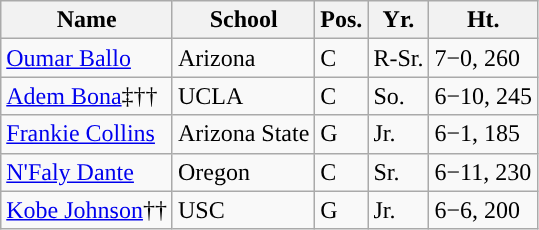<table class="wikitable">
<tr>
<th>Name</th>
<th>School</th>
<th>Pos.</th>
<th>Yr.</th>
<th>Ht.</th>
</tr>
<tr>
<td><a href='#'>Oumar Ballo</a></td>
<td>Arizona</td>
<td>C</td>
<td>R-Sr.</td>
<td>7−0, 260</td>
</tr>
<tr>
<td><a href='#'>Adem Bona</a>‡††</td>
<td>UCLA</td>
<td>C</td>
<td>So.</td>
<td>6−10, 245</td>
</tr>
<tr>
<td><a href='#'>Frankie Collins</a></td>
<td ! style=>Arizona State</td>
<td>G</td>
<td>Jr.</td>
<td>6−1, 185</td>
</tr>
<tr>
<td><a href='#'>N'Faly Dante</a></td>
<td>Oregon</td>
<td>C</td>
<td>Sr.</td>
<td>6−11, 230</td>
</tr>
<tr>
<td><a href='#'>Kobe Johnson</a>††</td>
<td !>USC</td>
<td>G</td>
<td>Jr.</td>
<td>6−6, 200</td>
</tr>
</table>
